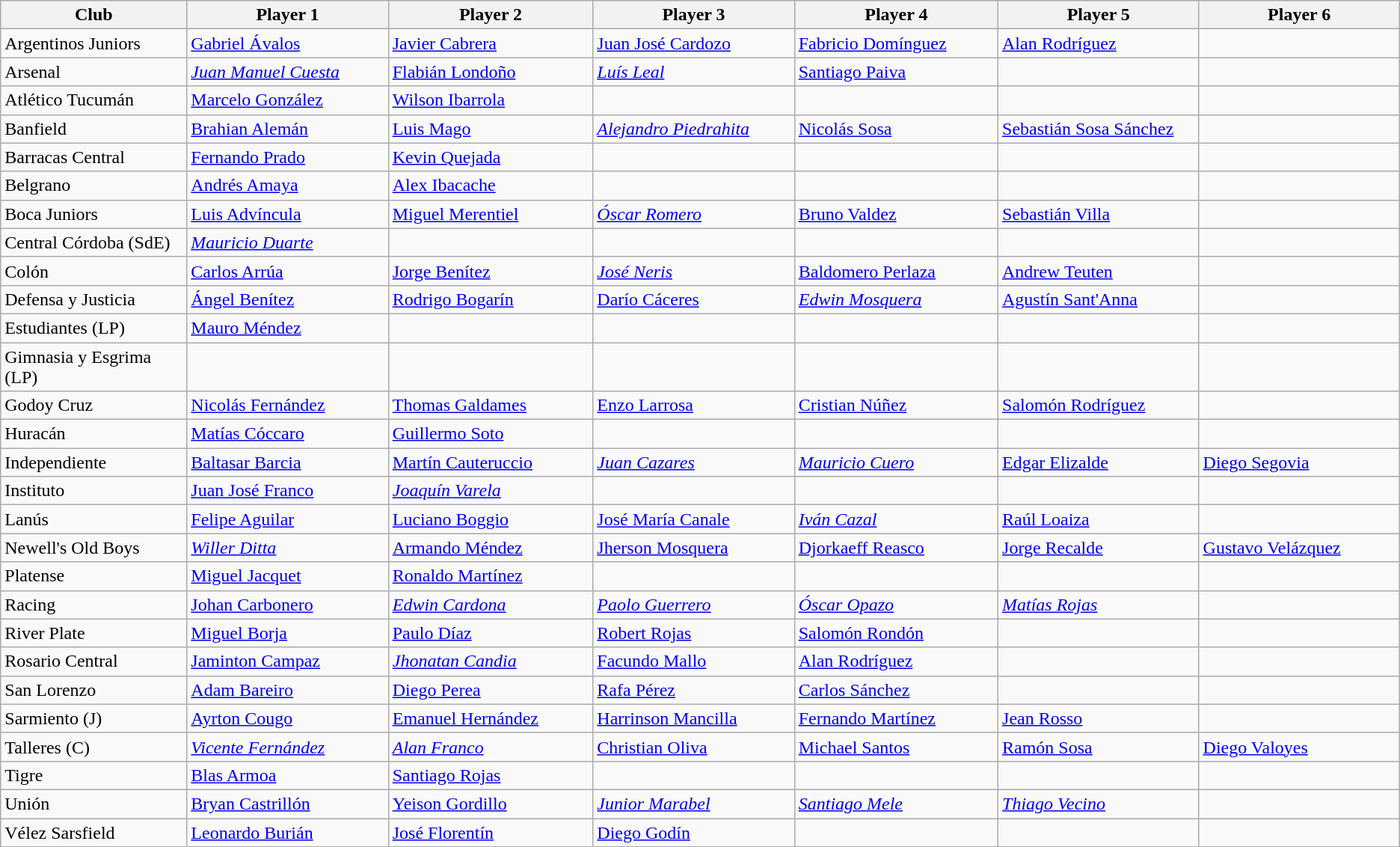<table class="wikitable sortable">
<tr>
<th style="width:190px;">Club</th>
<th style="width:220px;">Player 1</th>
<th style="width:220px;">Player 2</th>
<th style="width:220px;">Player 3</th>
<th style="width:220px;">Player 4</th>
<th style="width:220px;">Player 5</th>
<th style="width:220px;">Player 6</th>
</tr>
<tr>
<td>Argentinos Juniors</td>
<td> <a href='#'>Gabriel Ávalos</a></td>
<td> <a href='#'>Javier Cabrera</a></td>
<td> <a href='#'>Juan José Cardozo</a></td>
<td> <a href='#'>Fabricio Domínguez</a></td>
<td> <a href='#'>Alan Rodríguez</a></td>
<td></td>
</tr>
<tr>
<td>Arsenal</td>
<td> <em><a href='#'>Juan Manuel Cuesta</a></em></td>
<td> <a href='#'>Flabián Londoño</a></td>
<td> <em><a href='#'>Luís Leal</a></em></td>
<td> <a href='#'>Santiago Paiva</a></td>
<td></td>
<td></td>
</tr>
<tr>
<td>Atlético Tucumán</td>
<td> <a href='#'>Marcelo González</a></td>
<td> <a href='#'>Wilson Ibarrola</a></td>
<td></td>
<td></td>
<td></td>
<td></td>
</tr>
<tr>
<td>Banfield</td>
<td> <a href='#'>Brahian Alemán</a></td>
<td> <a href='#'>Luis Mago</a></td>
<td> <em><a href='#'>Alejandro Piedrahita</a></em></td>
<td> <a href='#'>Nicolás Sosa</a></td>
<td> <a href='#'>Sebastián Sosa Sánchez</a></td>
<td></td>
</tr>
<tr>
<td>Barracas Central</td>
<td> <a href='#'>Fernando Prado</a></td>
<td> <a href='#'>Kevin Quejada</a></td>
<td></td>
<td></td>
<td></td>
<td></td>
</tr>
<tr>
<td>Belgrano</td>
<td> <a href='#'>Andrés Amaya</a></td>
<td> <a href='#'>Alex Ibacache</a></td>
<td></td>
<td></td>
<td></td>
<td></td>
</tr>
<tr>
<td>Boca Juniors</td>
<td> <a href='#'>Luis Advíncula</a></td>
<td> <a href='#'>Miguel Merentiel</a></td>
<td> <em><a href='#'>Óscar Romero</a></em></td>
<td> <a href='#'>Bruno Valdez</a></td>
<td> <a href='#'>Sebastián Villa</a></td>
<td></td>
</tr>
<tr>
<td>Central Córdoba (SdE)</td>
<td> <em><a href='#'>Mauricio Duarte</a></em></td>
<td></td>
<td></td>
<td></td>
<td></td>
<td></td>
</tr>
<tr>
<td>Colón</td>
<td> <a href='#'>Carlos Arrúa</a></td>
<td> <a href='#'>Jorge Benítez</a></td>
<td> <em><a href='#'>José Neris</a></em></td>
<td> <a href='#'>Baldomero Perlaza</a></td>
<td> <a href='#'>Andrew Teuten</a></td>
<td></td>
</tr>
<tr>
<td>Defensa y Justicia</td>
<td> <a href='#'>Ángel Benítez</a></td>
<td> <a href='#'>Rodrigo Bogarín</a></td>
<td> <a href='#'>Darío Cáceres</a></td>
<td> <em><a href='#'>Edwin Mosquera</a></em></td>
<td> <a href='#'>Agustín Sant'Anna</a></td>
<td></td>
</tr>
<tr>
<td>Estudiantes (LP)</td>
<td> <a href='#'>Mauro Méndez</a></td>
<td></td>
<td></td>
<td></td>
<td></td>
<td></td>
</tr>
<tr>
<td>Gimnasia y Esgrima (LP)</td>
<td></td>
<td></td>
<td></td>
<td></td>
<td></td>
<td></td>
</tr>
<tr>
<td>Godoy Cruz</td>
<td> <a href='#'>Nicolás Fernández</a></td>
<td> <a href='#'>Thomas Galdames</a></td>
<td> <a href='#'>Enzo Larrosa</a></td>
<td> <a href='#'>Cristian Núñez</a></td>
<td> <a href='#'>Salomón Rodríguez</a></td>
<td></td>
</tr>
<tr>
<td>Huracán</td>
<td> <a href='#'>Matías Cóccaro</a></td>
<td> <a href='#'>Guillermo Soto</a></td>
<td></td>
<td></td>
<td></td>
<td></td>
</tr>
<tr>
<td>Independiente</td>
<td> <a href='#'>Baltasar Barcia</a></td>
<td> <a href='#'>Martín Cauteruccio</a></td>
<td> <em><a href='#'>Juan Cazares</a></em></td>
<td> <em><a href='#'>Mauricio Cuero</a></em></td>
<td> <a href='#'>Edgar Elizalde</a></td>
<td> <a href='#'>Diego Segovia</a></td>
</tr>
<tr>
<td>Instituto</td>
<td> <a href='#'>Juan José Franco</a></td>
<td> <em><a href='#'>Joaquín Varela</a></em></td>
<td></td>
<td></td>
<td></td>
<td></td>
</tr>
<tr>
<td>Lanús</td>
<td> <a href='#'>Felipe Aguilar</a></td>
<td> <a href='#'>Luciano Boggio</a></td>
<td> <a href='#'>José María Canale</a></td>
<td> <em><a href='#'>Iván Cazal</a></em></td>
<td> <a href='#'>Raúl Loaiza</a></td>
<td></td>
</tr>
<tr>
<td>Newell's Old Boys</td>
<td> <em><a href='#'>Willer Ditta</a></em></td>
<td> <a href='#'>Armando Méndez</a></td>
<td> <a href='#'>Jherson Mosquera</a></td>
<td> <a href='#'>Djorkaeff Reasco</a></td>
<td> <a href='#'>Jorge Recalde</a></td>
<td> <a href='#'>Gustavo Velázquez</a></td>
</tr>
<tr>
<td>Platense</td>
<td> <a href='#'>Miguel Jacquet</a></td>
<td> <a href='#'>Ronaldo Martínez</a></td>
<td></td>
<td></td>
<td></td>
<td></td>
</tr>
<tr>
<td>Racing</td>
<td> <a href='#'>Johan Carbonero</a></td>
<td> <em><a href='#'>Edwin Cardona</a></em></td>
<td> <em><a href='#'>Paolo Guerrero</a></em></td>
<td> <em><a href='#'>Óscar Opazo</a></em></td>
<td> <em><a href='#'>Matías Rojas</a></em></td>
<td></td>
</tr>
<tr>
<td>River Plate</td>
<td> <a href='#'>Miguel Borja</a></td>
<td> <a href='#'>Paulo Díaz</a></td>
<td> <a href='#'>Robert Rojas</a></td>
<td> <a href='#'>Salomón Rondón</a></td>
<td></td>
<td></td>
</tr>
<tr>
<td>Rosario Central</td>
<td> <a href='#'>Jaminton Campaz</a></td>
<td> <em><a href='#'>Jhonatan Candia</a></em></td>
<td> <a href='#'>Facundo Mallo</a></td>
<td> <a href='#'>Alan Rodríguez</a></td>
<td></td>
<td></td>
</tr>
<tr>
<td>San Lorenzo</td>
<td> <a href='#'>Adam Bareiro</a></td>
<td> <a href='#'>Diego Perea</a></td>
<td> <a href='#'>Rafa Pérez</a></td>
<td> <a href='#'>Carlos Sánchez</a></td>
<td></td>
<td></td>
</tr>
<tr>
<td>Sarmiento (J)</td>
<td> <a href='#'>Ayrton Cougo</a></td>
<td> <a href='#'>Emanuel Hernández</a></td>
<td> <a href='#'>Harrinson Mancilla</a></td>
<td> <a href='#'>Fernando Martínez</a></td>
<td> <a href='#'>Jean Rosso</a></td>
<td></td>
</tr>
<tr>
<td>Talleres (C)</td>
<td> <em><a href='#'>Vicente Fernández</a></em></td>
<td> <em><a href='#'>Alan Franco</a></em></td>
<td> <a href='#'>Christian Oliva</a></td>
<td> <a href='#'>Michael Santos</a></td>
<td> <a href='#'>Ramón Sosa</a></td>
<td> <a href='#'>Diego Valoyes</a></td>
</tr>
<tr>
<td>Tigre</td>
<td> <a href='#'>Blas Armoa</a></td>
<td> <a href='#'>Santiago Rojas</a></td>
<td></td>
<td></td>
<td></td>
<td></td>
</tr>
<tr>
<td>Unión</td>
<td> <a href='#'>Bryan Castrillón</a></td>
<td> <a href='#'>Yeison Gordillo</a></td>
<td> <em><a href='#'>Junior Marabel</a></em></td>
<td> <em><a href='#'>Santiago Mele</a></em></td>
<td> <em><a href='#'>Thiago Vecino</a></em></td>
<td></td>
</tr>
<tr>
<td>Vélez Sarsfield</td>
<td> <a href='#'>Leonardo Burián</a></td>
<td> <a href='#'>José Florentín</a></td>
<td> <a href='#'>Diego Godín</a></td>
<td></td>
<td></td>
<td></td>
</tr>
</table>
